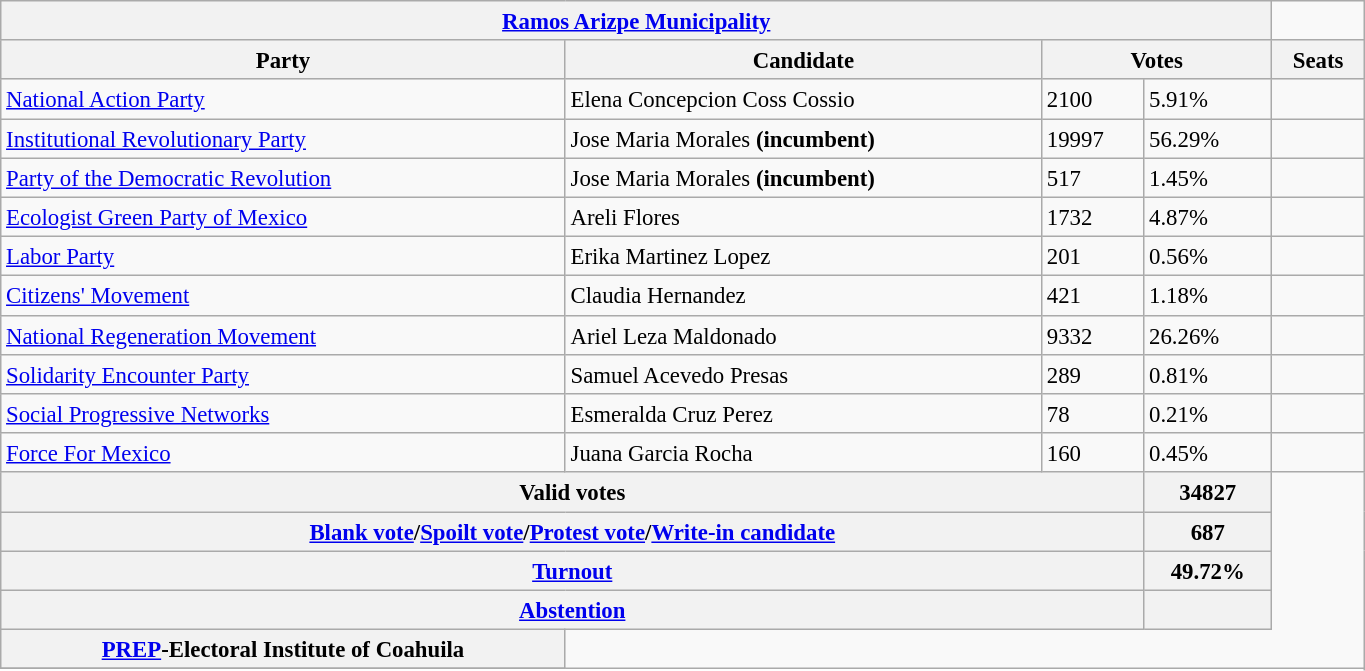<table class="wikitable collapsible collapsed" style="font-size:95%; width:72%; line-height:126%; margin-bottom:0">
<tr>
<th Colspan = 4> <strong><a href='#'>Ramos Arizpe Municipality</a></strong></th>
</tr>
<tr style="background:#efefef;">
<th Colspan = 1><strong>Party</strong></th>
<th Colspan = 1><strong>Candidate</strong></th>
<th Colspan = 2><strong>Votes</strong></th>
<th Colspan = 1><strong>Seats</strong></th>
</tr>
<tr>
<td> <a href='#'>National Action Party</a></td>
<td>Elena Concepcion Coss Cossio</td>
<td>2100</td>
<td>5.91%</td>
<td></td>
</tr>
<tr>
<td> <a href='#'>Institutional Revolutionary Party</a></td>
<td>Jose Maria Morales <strong>(incumbent)</strong></td>
<td>19997</td>
<td>56.29%</td>
<td></td>
</tr>
<tr>
<td> <a href='#'>Party of the Democratic Revolution</a></td>
<td>Jose Maria Morales <strong>(incumbent)</strong></td>
<td>517</td>
<td>1.45%</td>
<td></td>
</tr>
<tr>
<td> <a href='#'>Ecologist Green Party of Mexico</a></td>
<td>Areli Flores</td>
<td>1732</td>
<td>4.87%</td>
<td></td>
</tr>
<tr>
<td> <a href='#'>Labor Party</a></td>
<td>Erika Martinez Lopez</td>
<td>201</td>
<td>0.56%</td>
<td></td>
</tr>
<tr>
<td> <a href='#'>Citizens' Movement</a></td>
<td>Claudia Hernandez</td>
<td>421</td>
<td>1.18%</td>
<td></td>
</tr>
<tr>
<td> <a href='#'>National Regeneration Movement</a></td>
<td>Ariel Leza Maldonado</td>
<td>9332</td>
<td>26.26%</td>
<td></td>
</tr>
<tr>
<td> <a href='#'>Solidarity Encounter Party</a></td>
<td>Samuel Acevedo Presas</td>
<td>289</td>
<td>0.81%</td>
<td></td>
</tr>
<tr>
<td> <a href='#'>Social Progressive Networks</a></td>
<td>Esmeralda Cruz Perez</td>
<td>78</td>
<td>0.21%</td>
<td></td>
</tr>
<tr>
<td><a href='#'>Force For Mexico</a></td>
<td>Juana Garcia Rocha</td>
<td>160</td>
<td>0.45%</td>
<td></td>
</tr>
<tr>
<th Colspan = 3><strong>Valid votes</strong></th>
<th>34827</th>
</tr>
<tr>
<th Colspan = 3><strong><a href='#'>Blank vote</a>/<a href='#'>Spoilt vote</a>/<a href='#'>Protest vote</a>/<a href='#'>Write-in candidate</a></strong></th>
<th>687</th>
</tr>
<tr>
<th Colspan = 3><strong><a href='#'>Turnout</a></strong></th>
<th>49.72%</th>
</tr>
<tr>
<th Colspan = 3><strong><a href='#'>Abstention</a></strong></th>
<th></th>
</tr>
<tr>
<th Colspan =><a href='#'>PREP</a>-Electoral Institute of Coahuila</th>
</tr>
<tr>
</tr>
</table>
